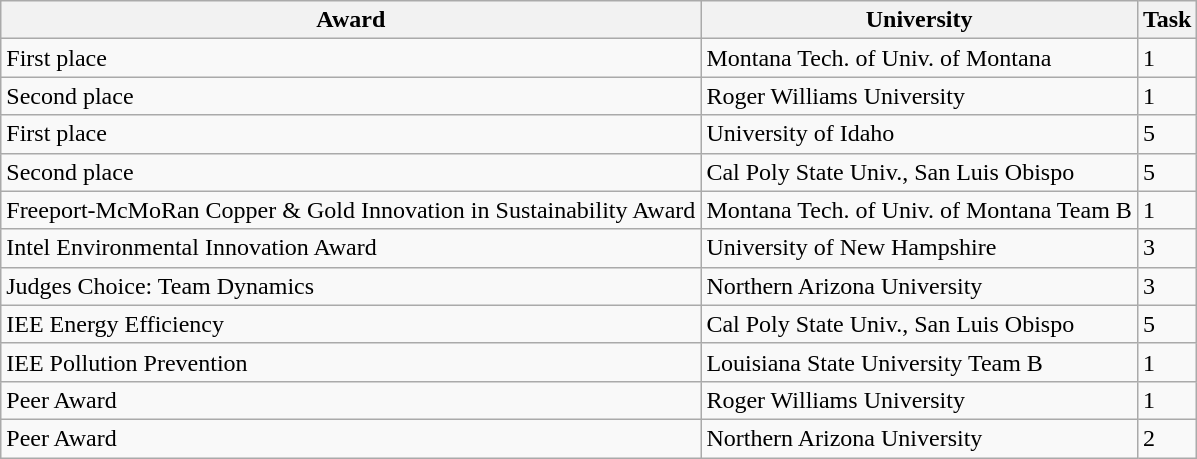<table class="wikitable">
<tr>
<th>Award</th>
<th>University</th>
<th>Task</th>
</tr>
<tr>
<td>First place</td>
<td>Montana Tech. of Univ. of Montana</td>
<td>1</td>
</tr>
<tr>
<td>Second place</td>
<td>Roger Williams University</td>
<td>1</td>
</tr>
<tr>
<td>First place</td>
<td>University of Idaho</td>
<td>5</td>
</tr>
<tr>
<td>Second place</td>
<td>Cal Poly State Univ., San Luis Obispo</td>
<td>5</td>
</tr>
<tr>
<td>Freeport-McMoRan Copper & Gold Innovation in Sustainability Award</td>
<td>Montana Tech. of Univ. of Montana Team B</td>
<td>1</td>
</tr>
<tr>
<td>Intel Environmental Innovation Award</td>
<td>University of New Hampshire</td>
<td>3</td>
</tr>
<tr>
<td>Judges Choice:  Team Dynamics</td>
<td>Northern Arizona University</td>
<td>3</td>
</tr>
<tr>
<td>IEE Energy Efficiency</td>
<td>Cal Poly State Univ., San Luis Obispo</td>
<td>5</td>
</tr>
<tr>
<td>IEE Pollution Prevention</td>
<td>Louisiana State University Team B</td>
<td>1</td>
</tr>
<tr>
<td>Peer Award</td>
<td>Roger Williams University</td>
<td>1</td>
</tr>
<tr>
<td>Peer Award</td>
<td>Northern Arizona University</td>
<td>2</td>
</tr>
</table>
